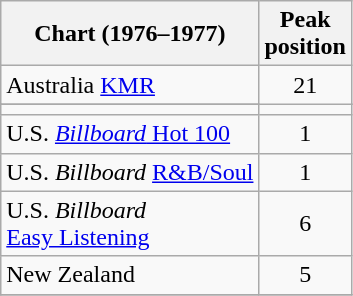<table class="wikitable sortable">
<tr>
<th>Chart (1976–1977)</th>
<th>Peak<br>position</th>
</tr>
<tr>
<td>Australia <a href='#'>KMR</a></td>
<td style="text-align:center;">21</td>
</tr>
<tr>
</tr>
<tr>
</tr>
<tr>
<td></td>
</tr>
<tr>
<td>U.S. <a href='#'><em>Billboard</em> Hot 100</a></td>
<td style="text-align:center;">1</td>
</tr>
<tr>
<td>U.S. <em>Billboard</em> <a href='#'>R&B/Soul</a></td>
<td style="text-align:center;">1</td>
</tr>
<tr>
<td>U.S. <em>Billboard</em> <br><a href='#'>Easy Listening</a></td>
<td style="text-align:center;">6</td>
</tr>
<tr>
<td>New Zealand</td>
<td style="text-align:center;">5</td>
</tr>
<tr>
</tr>
</table>
